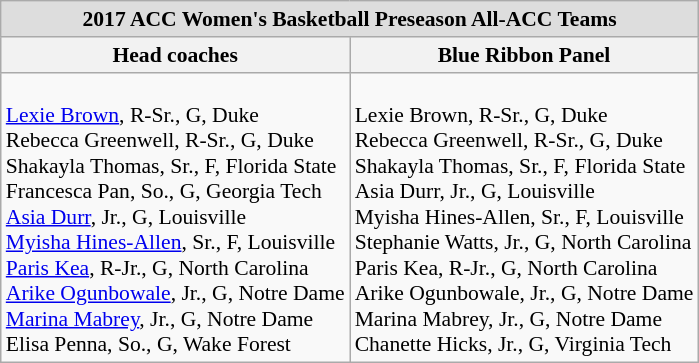<table class="wikitable" style="white-space:nowrap; font-size:90%;">
<tr>
<td colspan="2" style="text-align:center; background:#ddd;"><strong>2017 ACC Women's Basketball Preseason All-ACC Teams</strong></td>
</tr>
<tr>
<th>Head coaches</th>
<th>Blue Ribbon Panel</th>
</tr>
<tr>
<td><br><a href='#'>Lexie Brown</a>, R-Sr., G, Duke <br>
Rebecca Greenwell, R-Sr., G, Duke <br> 
Shakayla Thomas, Sr., F, Florida State <br>
Francesca Pan, So., G, Georgia Tech <br> 
<a href='#'>Asia Durr</a>, Jr., G, Louisville <br>
<a href='#'>Myisha Hines-Allen</a>, Sr., F, Louisville <br>
<a href='#'>Paris Kea</a>, R-Jr., G, North Carolina <br>
<a href='#'>Arike Ogunbowale</a>, Jr., G, Notre Dame <br> 
<a href='#'>Marina Mabrey</a>, Jr., G, Notre Dame <br>
Elisa Penna, So., G, Wake Forest</td>
<td><br>Lexie Brown, R-Sr., G, Duke <br>
Rebecca Greenwell, R-Sr., G, Duke <br> 
Shakayla Thomas, Sr., F, Florida State <br>
Asia Durr, Jr., G, Louisville <br>
Myisha Hines-Allen, Sr., F, Louisville <br>
Stephanie Watts, Jr., G, North Carolina <br>
Paris Kea, R-Jr., G, North Carolina <br> 
Arike Ogunbowale, Jr., G, Notre Dame <br> 
Marina Mabrey, Jr., G, Notre Dame <br>
Chanette Hicks, Jr., G, Virginia Tech</td>
</tr>
</table>
